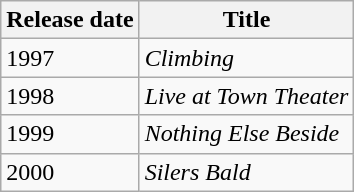<table class="wikitable">
<tr>
<th>Release date</th>
<th>Title</th>
</tr>
<tr>
<td>1997</td>
<td><em>Climbing</em></td>
</tr>
<tr>
<td>1998</td>
<td><em>Live at Town Theater</em></td>
</tr>
<tr>
<td>1999</td>
<td><em>Nothing Else Beside</em></td>
</tr>
<tr>
<td>2000</td>
<td><em>Silers Bald</em></td>
</tr>
</table>
